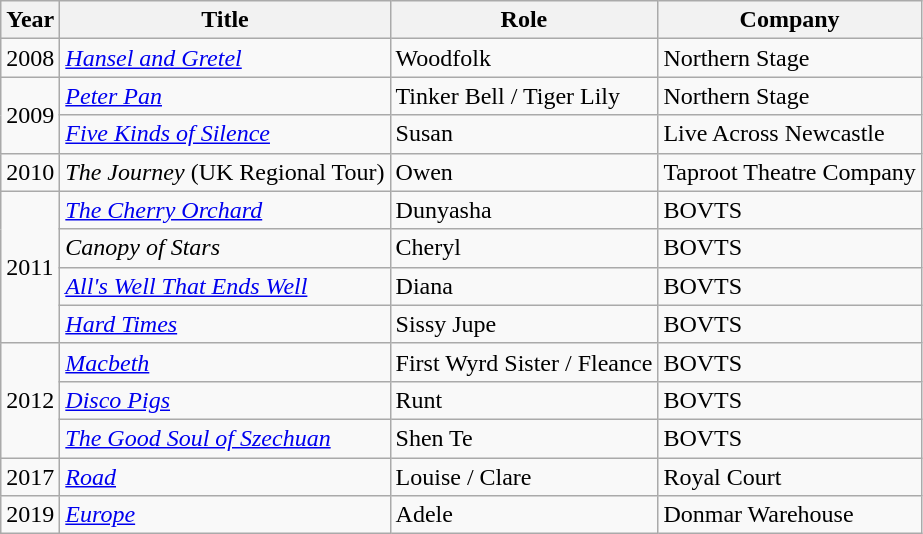<table class="wikitable sortable">
<tr>
<th>Year</th>
<th>Title</th>
<th>Role</th>
<th class="unsortable">Company</th>
</tr>
<tr>
<td>2008</td>
<td><em><a href='#'>Hansel and Gretel</a></em></td>
<td>Woodfolk</td>
<td>Northern Stage</td>
</tr>
<tr>
<td rowspan=2>2009</td>
<td><em><a href='#'>Peter Pan</a></em></td>
<td>Tinker Bell / Tiger Lily</td>
<td>Northern Stage</td>
</tr>
<tr>
<td><em><a href='#'>Five Kinds of Silence</a></em></td>
<td>Susan</td>
<td>Live Across Newcastle</td>
</tr>
<tr>
<td>2010</td>
<td><em>The Journey </em>(UK Regional Tour)</td>
<td>Owen</td>
<td>Taproot Theatre Company</td>
</tr>
<tr>
<td rowspan=4>2011</td>
<td><em><a href='#'>The Cherry Orchard</a></em></td>
<td>Dunyasha</td>
<td>BOVTS</td>
</tr>
<tr>
<td><em>Canopy of Stars</em></td>
<td>Cheryl</td>
<td>BOVTS</td>
</tr>
<tr>
<td><em><a href='#'>All's Well That Ends Well</a></em></td>
<td>Diana</td>
<td>BOVTS</td>
</tr>
<tr>
<td><em><a href='#'>Hard Times</a></em></td>
<td>Sissy Jupe</td>
<td>BOVTS</td>
</tr>
<tr>
<td rowspan=3>2012</td>
<td><em><a href='#'>Macbeth</a></em></td>
<td>First Wyrd Sister / Fleance</td>
<td>BOVTS</td>
</tr>
<tr>
<td><em><a href='#'>Disco Pigs</a></em></td>
<td>Runt</td>
<td>BOVTS</td>
</tr>
<tr>
<td><em><a href='#'>The Good Soul of Szechuan</a></em></td>
<td>Shen Te</td>
<td>BOVTS</td>
</tr>
<tr>
<td>2017</td>
<td><em><a href='#'>Road</a></em></td>
<td>Louise / Clare</td>
<td>Royal Court</td>
</tr>
<tr>
<td>2019</td>
<td><a href='#'><em>Europe</em></a></td>
<td>Adele</td>
<td>Donmar Warehouse</td>
</tr>
</table>
